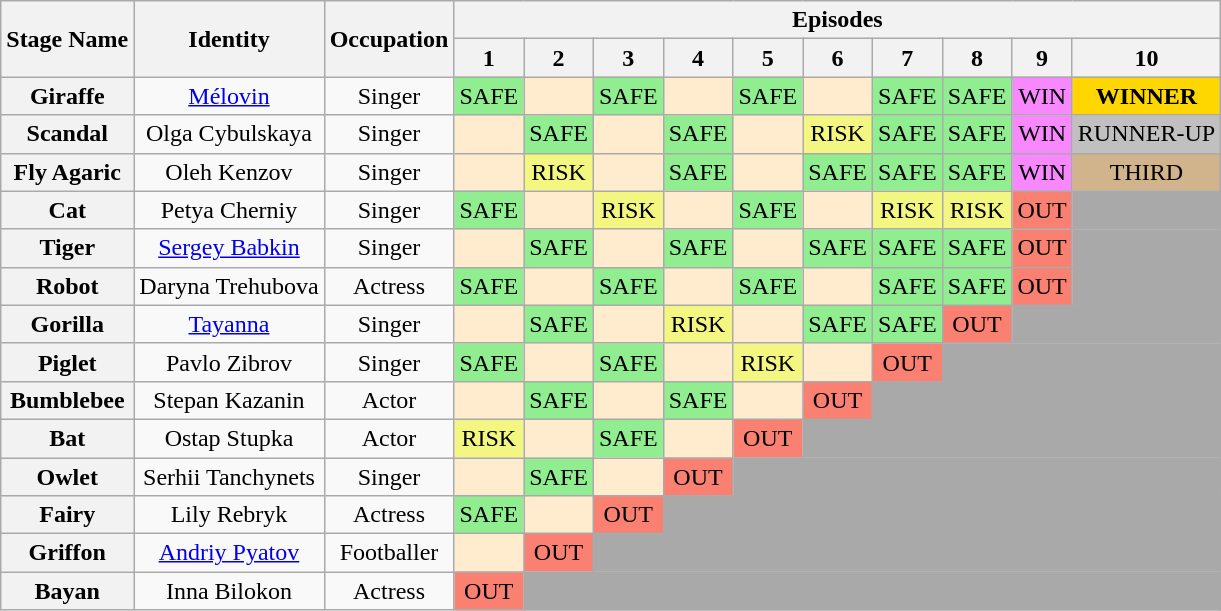<table class="wikitable" style="text-align:center">
<tr>
<th Rowspan=2>Stage Name</th>
<th Rowspan=2>Identity</th>
<th Rowspan=2>Occupation</th>
<th colspan="10">Episodes</th>
</tr>
<tr>
<th>1</th>
<th>2</th>
<th>3</th>
<th>4</th>
<th>5</th>
<th>6</th>
<th>7</th>
<th>8</th>
<th>9</th>
<th>10</th>
</tr>
<tr>
<th>Giraffe</th>
<td><a href='#'>Mélovin</a></td>
<td>Singer</td>
<td bgcolor=lightgreen>SAFE</td>
<td bgcolor=#FFEBCD></td>
<td bgcolor=lightgreen>SAFE</td>
<td bgcolor=#FFEBCD></td>
<td bgcolor=lightgreen>SAFE</td>
<td bgcolor=#FFEBCD></td>
<td bgcolor=lightgreen>SAFE</td>
<td bgcolor=lightgreen>SAFE</td>
<td bgcolor="F888FD">WIN</td>
<td bgcolor=gold><strong>WINNER</strong></td>
</tr>
<tr>
<th>Scandal</th>
<td>Olga Cybulskaya</td>
<td>Singer</td>
<td bgcolor=#FFEBCD></td>
<td bgcolor=lightgreen>SAFE</td>
<td bgcolor=#FFEBCD></td>
<td bgcolor=lightgreen>SAFE</td>
<td bgcolor=#FFEBCD></td>
<td bgcolor=#F3F781>RISK</td>
<td bgcolor=lightgreen>SAFE</td>
<td bgcolor=lightgreen>SAFE</td>
<td bgcolor="F888FD">WIN</td>
<td bgcolor=silver>RUNNER-UP</td>
</tr>
<tr>
<th>Fly Agaric</th>
<td>Oleh Kenzov</td>
<td>Singer</td>
<td bgcolor=#FFEBCD></td>
<td bgcolor=#F3F781>RISK</td>
<td bgcolor=#FFEBCD></td>
<td bgcolor="lightgreen">SAFE</td>
<td bgcolor=#FFEBCD></td>
<td bgcolor=lightgreen>SAFE</td>
<td bgcolor="lightgreen">SAFE</td>
<td bgcolor="lightgreen">SAFE</td>
<td bgcolor="F888FD">WIN</td>
<td bgcolor=tan>THIRD</td>
</tr>
<tr>
<th>Cat</th>
<td>Petya Cherniy</td>
<td>Singer</td>
<td bgcolor=lightgreen>SAFE</td>
<td bgcolor=#FFEBCD></td>
<td bgcolor="#F3F781">RISK</td>
<td bgcolor=#FFEBCD></td>
<td bgcolor="lightgreen">SAFE</td>
<td bgcolor=#FFEBCD></td>
<td bgcolor="#F3F781">RISK</td>
<td bgcolor="#F3F781">RISK</td>
<td bgcolor=salmon>OUT</td>
<td bgcolor=darkgrey colspan="3"></td>
</tr>
<tr>
<th>Tiger</th>
<td><a href='#'>Sergey Babkin</a></td>
<td>Singer</td>
<td bgcolor=#FFEBCD></td>
<td bgcolor="lightgreen">SAFE</td>
<td bgcolor=#FFEBCD></td>
<td bgcolor=lightgreen>SAFE</td>
<td bgcolor=#FFEBCD></td>
<td bgcolor=lightgreen>SAFE</td>
<td bgcolor=lightgreen>SAFE</td>
<td bgcolor=lightgreen>SAFE</td>
<td bgcolor=salmon>OUT</td>
<td bgcolor=darkgrey colspan="3"></td>
</tr>
<tr>
<th>Robot</th>
<td>Daryna Trehubova</td>
<td>Actress</td>
<td bgcolor=lightgreen>SAFE</td>
<td bgcolor=#FFEBCD></td>
<td bgcolor=lightgreen>SAFE</td>
<td bgcolor=#FFEBCD></td>
<td bgcolor=lightgreen>SAFE</td>
<td bgcolor=#FFEBCD></td>
<td bgcolor=lightgreen>SAFE</td>
<td bgcolor=lightgreen>SAFE</td>
<td bgcolor=salmon>OUT</td>
<td bgcolor=darkgrey colspan="3"></td>
</tr>
<tr>
<th>Gorilla</th>
<td><a href='#'>Tayanna</a></td>
<td>Singer</td>
<td bgcolor=#FFEBCD></td>
<td bgcolor=lightgreen>SAFE</td>
<td bgcolor=#FFEBCD></td>
<td bgcolor="#F3F781">RISK</td>
<td bgcolor=#FFEBCD></td>
<td bgcolor=lightgreen>SAFE</td>
<td bgcolor=lightgreen>SAFE</td>
<td bgcolor=salmon>OUT</td>
<td bgcolor=darkgrey colspan="4"></td>
</tr>
<tr>
<th>Piglet</th>
<td>Pavlo Zibrov</td>
<td>Singer</td>
<td bgcolor=lightgreen>SAFE</td>
<td bgcolor=#FFEBCD></td>
<td bgcolor=lightgreen>SAFE</td>
<td bgcolor=#FFEBCD></td>
<td bgcolor="#F3F781">RISK</td>
<td bgcolor=#FFEBCD></td>
<td bgcolor=salmon>OUT</td>
<td bgcolor=darkgrey colspan="5"></td>
</tr>
<tr>
<th>Bumblebee</th>
<td>Stepan Kazanin</td>
<td>Actor</td>
<td bgcolor=#FFEBCD></td>
<td bgcolor=lightgreen>SAFE</td>
<td bgcolor=#FFEBCD></td>
<td bgcolor=lightgreen>SAFE</td>
<td bgcolor=#FFEBCD></td>
<td bgcolor=salmon>OUT</td>
<td bgcolor=darkgrey colspan="6"></td>
</tr>
<tr>
<th>Bat</th>
<td>Ostap Stupka</td>
<td>Actor</td>
<td bgcolor="#F3F781">RISK</td>
<td bgcolor=#FFEBCD></td>
<td bgcolor=lightgreen>SAFE</td>
<td bgcolor=#FFEBCD></td>
<td bgcolor=salmon>OUT</td>
<td bgcolor=darkgrey colspan="7"></td>
</tr>
<tr>
<th>Owlet</th>
<td>Serhii Tanchynets</td>
<td>Singer</td>
<td bgcolor=#FFEBCD></td>
<td bgcolor=lightgreen>SAFE</td>
<td bgcolor=#FFEBCD></td>
<td bgcolor=salmon>OUT</td>
<td bgcolor=darkgrey colspan="8"></td>
</tr>
<tr>
<th>Fairy</th>
<td>Lily Rebryk</td>
<td>Actress</td>
<td bgcolor=lightgreen>SAFE</td>
<td bgcolor=#FFEBCD></td>
<td bgcolor=salmon>OUT</td>
<td bgcolor=darkgrey colspan="9"></td>
</tr>
<tr>
<th>Griffon</th>
<td><a href='#'>Andriy Pyatov</a></td>
<td>Footballer</td>
<td bgcolor=#FFEBCD></td>
<td bgcolor=salmon>OUT</td>
<td bgcolor=darkgrey colspan="10"></td>
</tr>
<tr>
<th>Bayan</th>
<td>Inna Bilokon</td>
<td>Actress</td>
<td bgcolor=salmon>OUT</td>
<td bgcolor=darkgrey colspan="11"></td>
</tr>
</table>
